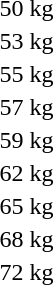<table>
<tr>
<td>50 kg</td>
<td></td>
<td></td>
<td></td>
</tr>
<tr>
<td>53 kg</td>
<td></td>
<td></td>
<td></td>
</tr>
<tr>
<td>55 kg</td>
<td></td>
<td></td>
<td></td>
</tr>
<tr>
<td>57 kg</td>
<td></td>
<td></td>
<td></td>
</tr>
<tr>
<td>59 kg</td>
<td></td>
<td></td>
<td></td>
</tr>
<tr>
<td>62 kg</td>
<td></td>
<td></td>
<td></td>
</tr>
<tr>
<td>65 kg</td>
<td></td>
<td></td>
<td></td>
</tr>
<tr>
<td>68 kg</td>
<td></td>
<td></td>
<td></td>
</tr>
<tr>
<td>72 kg</td>
<td></td>
<td></td>
<td></td>
</tr>
</table>
